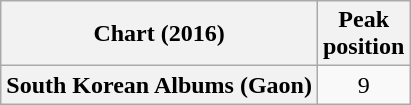<table class="wikitable plainrowheaders" style="text-align:center">
<tr>
<th scope="col">Chart (2016)</th>
<th scope="col">Peak<br> position</th>
</tr>
<tr>
<th scope="row">South Korean Albums (Gaon)</th>
<td>9</td>
</tr>
</table>
